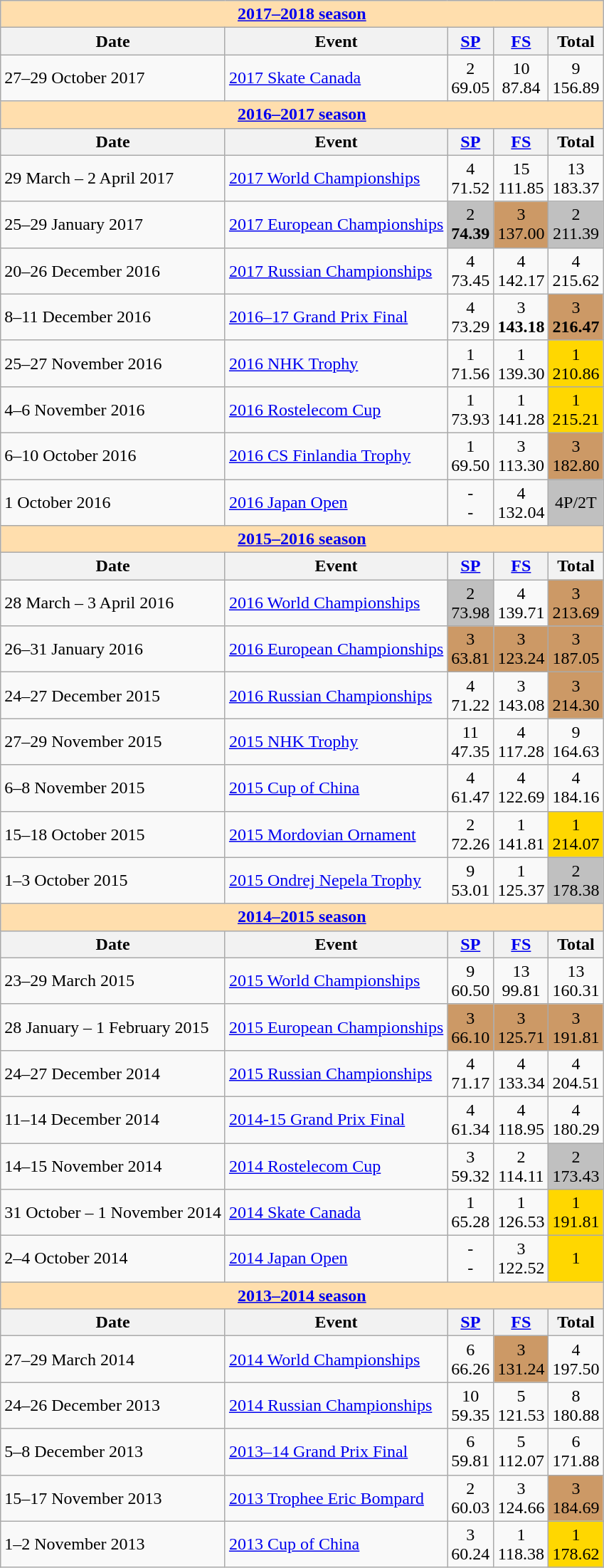<table class="wikitable">
<tr>
<td style="background-color: #ffdead; " colspan=5 align=center><a href='#'><strong>2017–2018 season</strong></a></td>
</tr>
<tr>
<th>Date</th>
<th>Event</th>
<th><a href='#'>SP</a></th>
<th><a href='#'>FS</a></th>
<th>Total</th>
</tr>
<tr>
<td>27–29 October 2017</td>
<td><a href='#'>2017 Skate Canada</a></td>
<td align=center>2 <br> 69.05</td>
<td align=center>10 <br> 87.84</td>
<td align=center>9 <br> 156.89</td>
</tr>
<tr>
<td style="background-color: #ffdead; " colspan=5 align=center><a href='#'><strong>2016–2017 season</strong></a></td>
</tr>
<tr>
<th>Date</th>
<th>Event</th>
<th><a href='#'>SP</a></th>
<th><a href='#'>FS</a></th>
<th>Total</th>
</tr>
<tr>
<td>29 March – 2 April 2017</td>
<td><a href='#'>2017 World Championships</a></td>
<td align=center>4 <br> 71.52</td>
<td align=center>15 <br> 111.85</td>
<td align=center>13 <br> 183.37</td>
</tr>
<tr>
<td>25–29 January 2017</td>
<td><a href='#'>2017 European Championships</a></td>
<td align=center bgcolor=silver>2 <br> <strong>74.39</strong></td>
<td align=center bgcolor=cc9966>3 <br> 137.00</td>
<td align=center bgcolor=silver>2 <br> 211.39</td>
</tr>
<tr>
<td>20–26 December 2016</td>
<td><a href='#'>2017 Russian Championships</a></td>
<td align=center>4 <br> 73.45</td>
<td align=center>4 <br> 142.17</td>
<td align=center>4 <br> 215.62</td>
</tr>
<tr>
<td>8–11 December 2016</td>
<td><a href='#'>2016–17 Grand Prix Final</a></td>
<td align=center>4 <br> 73.29</td>
<td align=center>3 <br> <strong>143.18</strong></td>
<td align=center bgcolor=cc9966>3 <br> <strong>216.47</strong></td>
</tr>
<tr>
<td>25–27 November 2016</td>
<td><a href='#'>2016 NHK Trophy</a></td>
<td align=center>1 <br> 71.56</td>
<td align=center>1 <br> 139.30</td>
<td align=center bgcolor=gold>1 <br> 210.86</td>
</tr>
<tr>
<td>4–6 November 2016</td>
<td><a href='#'>2016 Rostelecom Cup</a></td>
<td align=center>1 <br> 73.93</td>
<td align=center>1 <br> 141.28</td>
<td align=center bgcolor=gold>1 <br> 215.21</td>
</tr>
<tr>
<td>6–10 October 2016</td>
<td><a href='#'>2016 CS Finlandia Trophy</a></td>
<td align=center>1 <br> 69.50</td>
<td align=center>3 <br> 113.30</td>
<td align=center bgcolor=cc9966>3 <br> 182.80</td>
</tr>
<tr>
<td>1 October 2016</td>
<td><a href='#'>2016 Japan Open</a></td>
<td align=center>- <br> -</td>
<td align=center>4 <br> 132.04</td>
<td align=center bgcolor=silver>4P/2T</td>
</tr>
<tr>
<td style="background-color: #ffdead; " colspan=5 align=center><a href='#'><strong>2015–2016 season</strong></a></td>
</tr>
<tr>
<th>Date</th>
<th>Event</th>
<th><a href='#'>SP</a></th>
<th><a href='#'>FS</a></th>
<th>Total</th>
</tr>
<tr>
<td>28 March – 3 April 2016</td>
<td><a href='#'>2016 World Championships</a></td>
<td align=center bgcolor=silver>2 <br> 73.98</td>
<td align=center>4 <br> 139.71</td>
<td align=center bgcolor=cc9966>3 <br> 213.69</td>
</tr>
<tr>
<td>26–31 January 2016</td>
<td><a href='#'>2016 European Championships</a></td>
<td align=center bgcolor=cc9966>3 <br> 63.81</td>
<td align=center bgcolor=cc9966>3 <br> 123.24</td>
<td align=center bgcolor=cc9966>3 <br> 187.05</td>
</tr>
<tr>
<td>24–27 December 2015</td>
<td><a href='#'>2016 Russian Championships</a></td>
<td align=center>4 <br> 71.22</td>
<td align=center>3 <br> 143.08</td>
<td align=center bgcolor=cc9966>3 <br> 214.30</td>
</tr>
<tr>
<td>27–29 November 2015</td>
<td><a href='#'>2015 NHK Trophy</a></td>
<td align=center>11 <br> 47.35</td>
<td align=center>4 <br> 117.28</td>
<td align=center>9 <br> 164.63</td>
</tr>
<tr>
<td>6–8 November 2015</td>
<td><a href='#'>2015 Cup of China</a></td>
<td align=center>4 <br> 61.47</td>
<td align=center>4 <br> 122.69</td>
<td align=center>4 <br> 184.16</td>
</tr>
<tr>
<td>15–18 October 2015</td>
<td><a href='#'>2015 Mordovian Ornament</a></td>
<td align=center>2 <br> 72.26</td>
<td align=center>1 <br> 141.81</td>
<td align=center bgcolor=gold>1 <br> 214.07</td>
</tr>
<tr>
<td>1–3 October 2015</td>
<td><a href='#'>2015 Ondrej Nepela Trophy</a></td>
<td align=center>9 <br> 53.01</td>
<td align=center>1 <br> 125.37</td>
<td align=center bgcolor=silver>2 <br> 178.38</td>
</tr>
<tr>
<td style="background-color: #ffdead; " colspan=5 align=center><a href='#'><strong>2014–2015 season</strong></a></td>
</tr>
<tr>
<th>Date</th>
<th>Event</th>
<th><a href='#'>SP</a></th>
<th><a href='#'>FS</a></th>
<th>Total</th>
</tr>
<tr>
<td>23–29 March 2015</td>
<td><a href='#'>2015 World Championships</a></td>
<td align=center>9 <br> 60.50</td>
<td align=center>13 <br> 99.81</td>
<td align=center>13 <br> 160.31</td>
</tr>
<tr>
<td>28 January – 1 February 2015</td>
<td><a href='#'>2015 European Championships</a></td>
<td align=center bgcolor=cc9966>3 <br> 66.10</td>
<td align=center bgcolor=cc9966>3 <br> 125.71</td>
<td align=center bgcolor=cc9966>3 <br> 191.81</td>
</tr>
<tr>
<td>24–27 December 2014</td>
<td><a href='#'>2015 Russian Championships</a></td>
<td align=center>4 <br> 71.17</td>
<td align=center>4 <br> 133.34</td>
<td align=center>4 <br> 204.51</td>
</tr>
<tr>
<td>11–14 December 2014</td>
<td><a href='#'>2014-15 Grand Prix Final</a></td>
<td align=center>4 <br> 61.34</td>
<td align=center>4 <br> 118.95</td>
<td align=center>4 <br> 180.29</td>
</tr>
<tr>
<td>14–15 November 2014</td>
<td><a href='#'>2014 Rostelecom Cup</a></td>
<td align=center>3 <br> 59.32</td>
<td align=center>2 <br> 114.11</td>
<td align=center bgcolor=silver>2 <br> 173.43</td>
</tr>
<tr>
<td>31 October – 1 November 2014</td>
<td><a href='#'>2014 Skate Canada</a></td>
<td align=center>1 <br> 65.28</td>
<td align=center>1 <br> 126.53</td>
<td align=center bgcolor=gold>1 <br> 191.81</td>
</tr>
<tr>
<td>2–4 October 2014</td>
<td><a href='#'>2014 Japan Open</a></td>
<td align=center>- <br> -</td>
<td align=center>3 <br> 122.52</td>
<td align=center bgcolor=gold>1 <br></td>
</tr>
<tr>
<td style="background-color: #ffdead; " colspan=5 align=center><a href='#'><strong>2013–2014 season</strong></a></td>
</tr>
<tr>
<th>Date</th>
<th>Event</th>
<th><a href='#'>SP</a></th>
<th><a href='#'>FS</a></th>
<th>Total</th>
</tr>
<tr>
<td>27–29 March 2014</td>
<td><a href='#'>2014 World Championships</a></td>
<td align=center>6 <br> 66.26</td>
<td align=center bgcolor=cc9966>3 <br> 131.24</td>
<td align=center>4 <br> 197.50</td>
</tr>
<tr>
<td>24–26 December 2013</td>
<td><a href='#'>2014 Russian Championships</a></td>
<td align=center>10 <br> 59.35</td>
<td align=center>5 <br> 121.53</td>
<td align=center>8 <br> 180.88</td>
</tr>
<tr>
<td>5–8 December 2013</td>
<td><a href='#'>2013–14 Grand Prix Final</a></td>
<td align=center>6 <br> 59.81</td>
<td align=center>5 <br> 112.07</td>
<td align=center>6 <br> 171.88</td>
</tr>
<tr>
<td>15–17 November 2013</td>
<td><a href='#'>2013 Trophee Eric Bompard</a></td>
<td align=center>2 <br> 60.03</td>
<td align=center>3 <br> 124.66</td>
<td align=center bgcolor=cc9966>3 <br> 184.69</td>
</tr>
<tr>
<td>1–2 November 2013</td>
<td><a href='#'>2013 Cup of China</a></td>
<td align=center>3 <br> 60.24</td>
<td align=center>1 <br> 118.38</td>
<td align=center bgcolor=gold>1 <br> 178.62</td>
</tr>
</table>
